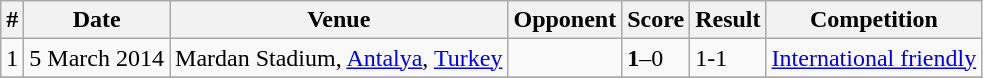<table class="wikitable">
<tr>
<th>#</th>
<th>Date</th>
<th>Venue</th>
<th>Opponent</th>
<th>Score</th>
<th>Result</th>
<th>Competition</th>
</tr>
<tr>
<td align=center>1</td>
<td>5 March 2014</td>
<td>Mardan Stadium, <a href='#'>Antalya</a>, <a href='#'>Turkey</a></td>
<td></td>
<td><strong>1</strong>–0</td>
<td>1-1</td>
<td><a href='#'>International friendly</a></td>
</tr>
<tr>
</tr>
</table>
